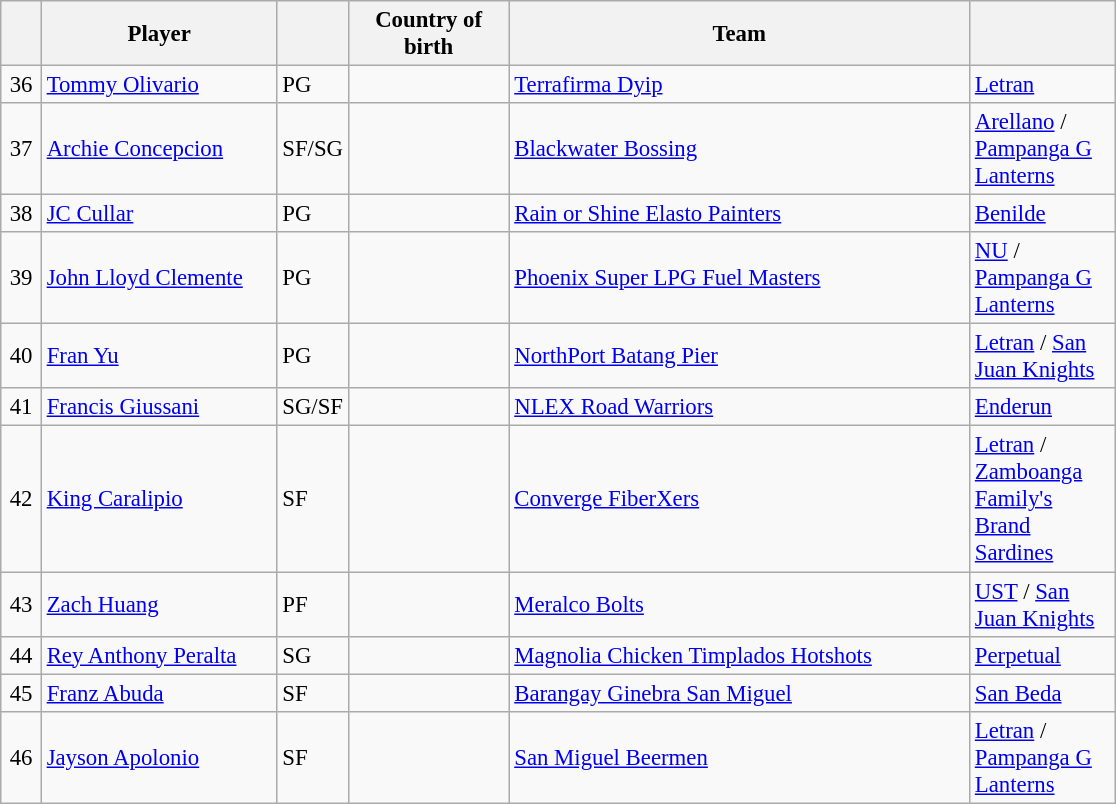<table class="wikitable plainrowheaders" style="text-align:left; font-size:95%;">
<tr>
<th scope="col" style="width:20px;"></th>
<th scope="col" style="width:150px;">Player</th>
<th scope="col" style="width:20px;"></th>
<th scope="col" style="width:100px;">Country of birth</th>
<th scope="col" style="width:300px;">Team</th>
<th scope="col" style="width:90px;"></th>
</tr>
<tr>
<td align=center>36</td>
<td><a href='#'>Tommy Olivario</a></td>
<td>PG</td>
<td></td>
<td><a href='#'>Terrafirma Dyip</a></td>
<td><a href='#'>Letran</a></td>
</tr>
<tr>
<td align=center>37</td>
<td><a href='#'>Archie Concepcion</a></td>
<td>SF/SG</td>
<td></td>
<td><a href='#'>Blackwater Bossing</a></td>
<td><a href='#'>Arellano</a> / <a href='#'>Pampanga G Lanterns</a> </td>
</tr>
<tr>
<td align=center>38</td>
<td><a href='#'>JC Cullar</a></td>
<td>PG</td>
<td></td>
<td><a href='#'>Rain or Shine Elasto Painters</a></td>
<td><a href='#'>Benilde</a></td>
</tr>
<tr>
<td align=center>39</td>
<td><a href='#'>John Lloyd Clemente</a></td>
<td>PG</td>
<td></td>
<td><a href='#'>Phoenix Super LPG Fuel Masters</a></td>
<td><a href='#'>NU</a> / <a href='#'>Pampanga G Lanterns</a> </td>
</tr>
<tr>
<td align=center>40</td>
<td><a href='#'>Fran Yu</a></td>
<td>PG</td>
<td></td>
<td><a href='#'>NorthPort Batang Pier</a></td>
<td><a href='#'>Letran</a> / <a href='#'>San Juan Knights</a> </td>
</tr>
<tr>
<td align=center>41</td>
<td><a href='#'>Francis Giussani</a></td>
<td>SG/SF</td>
<td></td>
<td><a href='#'>NLEX Road Warriors</a></td>
<td><a href='#'>Enderun</a></td>
</tr>
<tr>
<td align=center>42</td>
<td><a href='#'>King Caralipio</a></td>
<td>SF</td>
<td></td>
<td><a href='#'>Converge FiberXers</a></td>
<td><a href='#'>Letran</a> / <a href='#'>Zamboanga Family's Brand Sardines</a> </td>
</tr>
<tr>
<td align=center>43</td>
<td><a href='#'>Zach Huang</a></td>
<td>PF</td>
<td></td>
<td><a href='#'>Meralco Bolts</a></td>
<td><a href='#'>UST</a> / <a href='#'>San Juan Knights</a> </td>
</tr>
<tr>
<td align=center>44</td>
<td><a href='#'>Rey Anthony Peralta</a></td>
<td>SG</td>
<td></td>
<td><a href='#'>Magnolia Chicken Timplados Hotshots</a></td>
<td><a href='#'>Perpetual</a></td>
</tr>
<tr>
<td align=center>45</td>
<td><a href='#'>Franz Abuda</a></td>
<td>SF</td>
<td></td>
<td><a href='#'>Barangay Ginebra San Miguel</a></td>
<td><a href='#'>San Beda</a></td>
</tr>
<tr>
<td align=center>46</td>
<td><a href='#'>Jayson Apolonio</a></td>
<td>SF</td>
<td></td>
<td><a href='#'>San Miguel Beermen</a></td>
<td><a href='#'>Letran</a> / <a href='#'>Pampanga G Lanterns</a> </td>
</tr>
</table>
